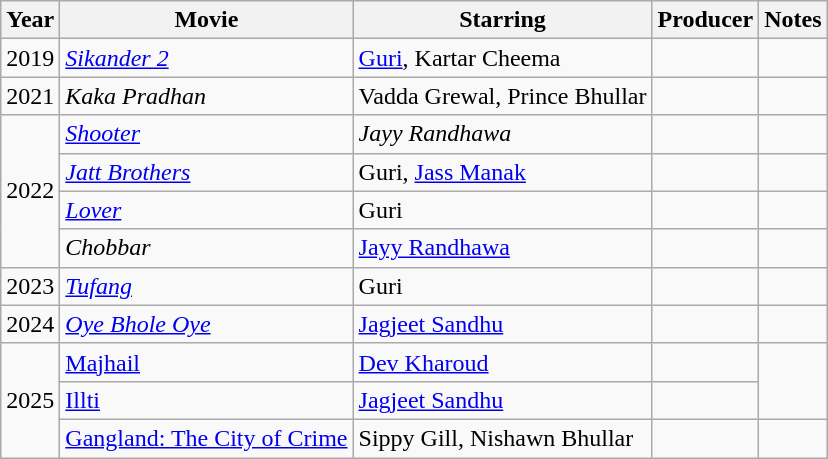<table class="wikitable">
<tr>
<th scope="col">Year</th>
<th scope="col">Movie</th>
<th scope="col">Starring</th>
<th>Producer</th>
<th scope="col">Notes</th>
</tr>
<tr>
<td>2019</td>
<td><em><a href='#'>Sikander 2</a></em></td>
<td><a href='#'>Guri</a>, Kartar Cheema</td>
<td></td>
<td></td>
</tr>
<tr>
<td>2021</td>
<td><em>Kaka Pradhan</em></td>
<td>Vadda Grewal, Prince Bhullar</td>
<td></td>
<td></td>
</tr>
<tr>
<td rowspan="4">2022</td>
<td><em><a href='#'>Shooter</a></em></td>
<td><em>Jayy Randhawa</em></td>
<td></td>
<td></td>
</tr>
<tr>
<td><em><a href='#'>Jatt Brothers</a></em></td>
<td>Guri, <a href='#'>Jass Manak</a></td>
<td></td>
<td></td>
</tr>
<tr>
<td><em><a href='#'>Lover</a></em></td>
<td>Guri</td>
<td></td>
<td></td>
</tr>
<tr>
<td><em>Chobbar</em></td>
<td><a href='#'>Jayy Randhawa</a></td>
<td></td>
<td></td>
</tr>
<tr>
<td>2023</td>
<td><em><a href='#'>Tufang</a></em></td>
<td>Guri</td>
<td></td>
<td></td>
</tr>
<tr>
<td>2024</td>
<td><em><a href='#'>Oye Bhole Oye</a></em></td>
<td><a href='#'>Jagjeet Sandhu</a></td>
<td></td>
<td></td>
</tr>
<tr>
<td rowspan="3">2025</td>
<td><a href='#'>Majhail</a></td>
<td><a href='#'>Dev Kharoud</a></td>
<td></td>
<td rowspan="2"></td>
</tr>
<tr>
<td><a href='#'>Illti</a></td>
<td><a href='#'>Jagjeet Sandhu</a></td>
<td></td>
</tr>
<tr>
<td><a href='#'>Gangland: The City of Crime</a></td>
<td>Sippy Gill, Nishawn Bhullar</td>
<td></td>
<td></td>
</tr>
</table>
